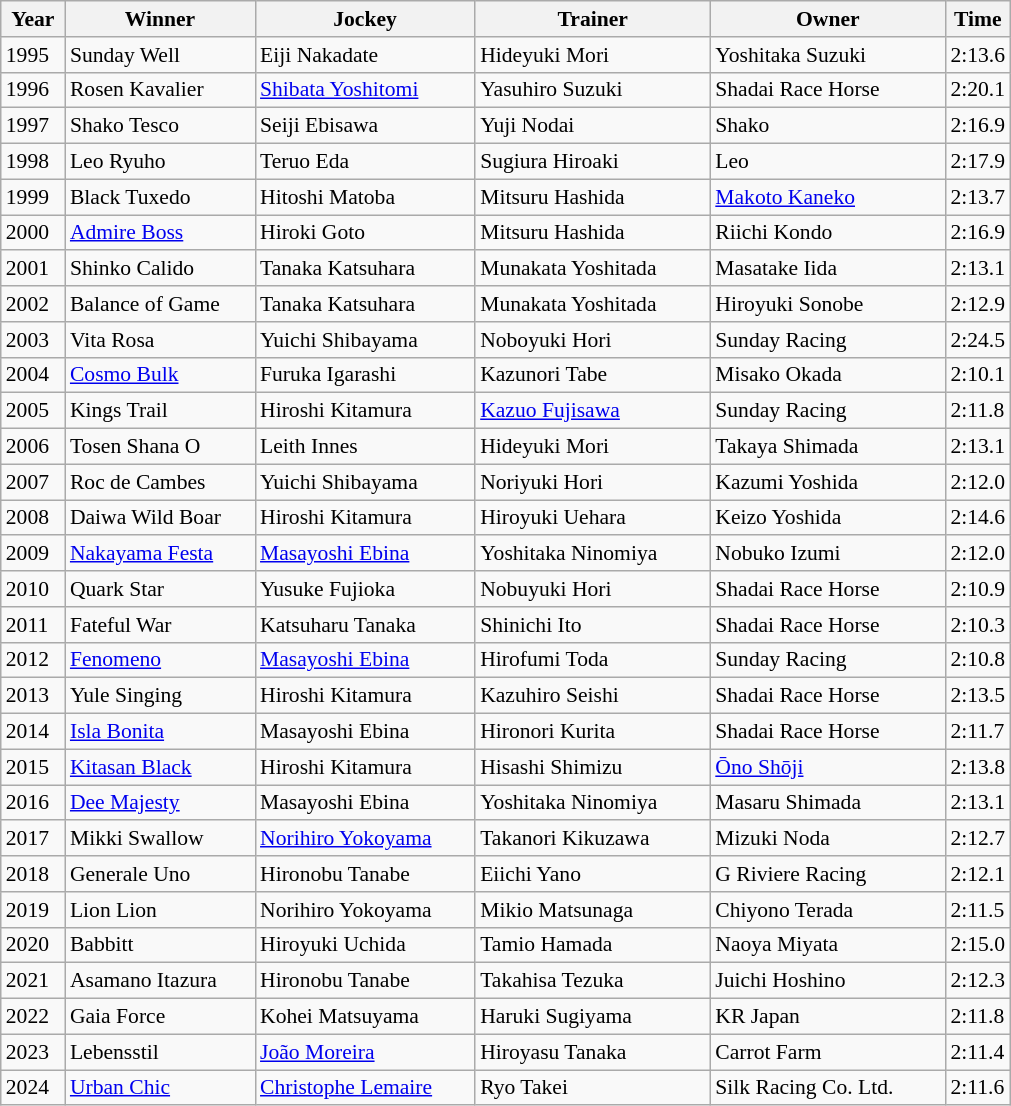<table class="wikitable sortable" style="font-size:90%">
<tr>
<th width="36px">Year<br></th>
<th width="120px">Winner<br></th>
<th width="140px">Jockey<br></th>
<th width="150px">Trainer<br></th>
<th width="150px">Owner</th>
<th>Time<br></th>
</tr>
<tr>
<td>1995</td>
<td>Sunday Well</td>
<td>Eiji Nakadate</td>
<td>Hideyuki Mori</td>
<td>Yoshitaka Suzuki</td>
<td>2:13.6</td>
</tr>
<tr>
<td>1996</td>
<td>Rosen Kavalier</td>
<td><a href='#'>Shibata Yoshitomi</a></td>
<td>Yasuhiro Suzuki</td>
<td>Shadai Race Horse</td>
<td>2:20.1</td>
</tr>
<tr>
<td>1997</td>
<td>Shako Tesco</td>
<td>Seiji Ebisawa</td>
<td>Yuji Nodai</td>
<td>Shako</td>
<td>2:16.9</td>
</tr>
<tr>
<td>1998</td>
<td>Leo Ryuho</td>
<td>Teruo Eda</td>
<td>Sugiura Hiroaki</td>
<td>Leo</td>
<td>2:17.9</td>
</tr>
<tr>
<td>1999</td>
<td>Black Tuxedo</td>
<td>Hitoshi Matoba</td>
<td>Mitsuru Hashida</td>
<td><a href='#'>Makoto Kaneko</a></td>
<td>2:13.7</td>
</tr>
<tr>
<td>2000</td>
<td><a href='#'>Admire Boss</a></td>
<td>Hiroki Goto</td>
<td>Mitsuru Hashida</td>
<td>Riichi Kondo</td>
<td>2:16.9</td>
</tr>
<tr>
<td>2001</td>
<td>Shinko Calido</td>
<td>Tanaka Katsuhara</td>
<td>Munakata Yoshitada</td>
<td>Masatake Iida</td>
<td>2:13.1</td>
</tr>
<tr>
<td>2002</td>
<td>Balance of Game</td>
<td>Tanaka Katsuhara</td>
<td>Munakata Yoshitada</td>
<td>Hiroyuki Sonobe</td>
<td>2:12.9</td>
</tr>
<tr>
<td>2003</td>
<td>Vita Rosa</td>
<td>Yuichi Shibayama</td>
<td>Noboyuki Hori</td>
<td>Sunday Racing</td>
<td>2:24.5</td>
</tr>
<tr>
<td>2004</td>
<td><a href='#'>Cosmo Bulk</a></td>
<td>Furuka Igarashi</td>
<td>Kazunori Tabe</td>
<td>Misako Okada</td>
<td>2:10.1</td>
</tr>
<tr>
<td>2005</td>
<td>Kings Trail</td>
<td>Hiroshi Kitamura</td>
<td><a href='#'>Kazuo Fujisawa</a></td>
<td>Sunday Racing</td>
<td>2:11.8</td>
</tr>
<tr>
<td>2006</td>
<td>Tosen Shana O</td>
<td>Leith Innes</td>
<td>Hideyuki Mori</td>
<td>Takaya Shimada</td>
<td>2:13.1</td>
</tr>
<tr>
<td>2007</td>
<td>Roc de Cambes</td>
<td>Yuichi Shibayama</td>
<td>Noriyuki Hori</td>
<td>Kazumi Yoshida</td>
<td>2:12.0</td>
</tr>
<tr>
<td>2008</td>
<td>Daiwa Wild Boar</td>
<td>Hiroshi Kitamura</td>
<td>Hiroyuki Uehara</td>
<td>Keizo Yoshida</td>
<td>2:14.6</td>
</tr>
<tr>
<td>2009</td>
<td><a href='#'>Nakayama Festa</a></td>
<td><a href='#'>Masayoshi Ebina</a></td>
<td>Yoshitaka Ninomiya</td>
<td>Nobuko Izumi</td>
<td>2:12.0</td>
</tr>
<tr>
<td>2010</td>
<td>Quark Star</td>
<td>Yusuke Fujioka</td>
<td>Nobuyuki Hori</td>
<td>Shadai Race Horse</td>
<td>2:10.9</td>
</tr>
<tr>
<td>2011</td>
<td>Fateful War</td>
<td>Katsuharu Tanaka</td>
<td>Shinichi Ito</td>
<td>Shadai Race Horse</td>
<td>2:10.3</td>
</tr>
<tr>
<td>2012</td>
<td><a href='#'>Fenomeno</a></td>
<td><a href='#'>Masayoshi Ebina</a></td>
<td>Hirofumi Toda</td>
<td>Sunday Racing</td>
<td>2:10.8</td>
</tr>
<tr>
<td>2013</td>
<td>Yule Singing</td>
<td>Hiroshi Kitamura</td>
<td>Kazuhiro Seishi</td>
<td>Shadai Race Horse</td>
<td>2:13.5</td>
</tr>
<tr>
<td>2014</td>
<td><a href='#'>Isla Bonita</a></td>
<td>Masayoshi Ebina</td>
<td>Hironori Kurita</td>
<td>Shadai Race Horse</td>
<td>2:11.7</td>
</tr>
<tr>
<td>2015</td>
<td><a href='#'>Kitasan Black</a></td>
<td>Hiroshi Kitamura</td>
<td>Hisashi Shimizu</td>
<td><a href='#'>Ōno Shōji</a></td>
<td>2:13.8</td>
</tr>
<tr>
<td>2016</td>
<td><a href='#'>Dee Majesty</a></td>
<td>Masayoshi Ebina</td>
<td>Yoshitaka Ninomiya</td>
<td>Masaru Shimada</td>
<td>2:13.1</td>
</tr>
<tr>
<td>2017</td>
<td>Mikki Swallow</td>
<td><a href='#'>Norihiro Yokoyama</a></td>
<td>Takanori Kikuzawa</td>
<td>Mizuki Noda</td>
<td>2:12.7</td>
</tr>
<tr>
<td>2018</td>
<td>Generale Uno</td>
<td>Hironobu Tanabe</td>
<td>Eiichi Yano</td>
<td>G Riviere Racing</td>
<td>2:12.1</td>
</tr>
<tr>
<td>2019</td>
<td>Lion Lion</td>
<td>Norihiro Yokoyama</td>
<td>Mikio Matsunaga</td>
<td>Chiyono Terada</td>
<td>2:11.5</td>
</tr>
<tr>
<td>2020</td>
<td>Babbitt</td>
<td>Hiroyuki Uchida</td>
<td>Tamio Hamada</td>
<td>Naoya Miyata</td>
<td>2:15.0</td>
</tr>
<tr>
<td>2021</td>
<td>Asamano Itazura</td>
<td>Hironobu Tanabe</td>
<td>Takahisa Tezuka</td>
<td>Juichi Hoshino</td>
<td>2:12.3</td>
</tr>
<tr>
<td>2022</td>
<td>Gaia Force</td>
<td>Kohei Matsuyama</td>
<td>Haruki Sugiyama</td>
<td>KR Japan</td>
<td>2:11.8</td>
</tr>
<tr>
<td>2023</td>
<td>Lebensstil</td>
<td><a href='#'>João Moreira</a></td>
<td>Hiroyasu Tanaka</td>
<td>Carrot Farm</td>
<td>2:11.4</td>
</tr>
<tr>
<td>2024</td>
<td><a href='#'>Urban Chic</a></td>
<td><a href='#'>Christophe Lemaire</a></td>
<td>Ryo Takei</td>
<td>Silk Racing Co. Ltd.</td>
<td>2:11.6</td>
</tr>
</table>
